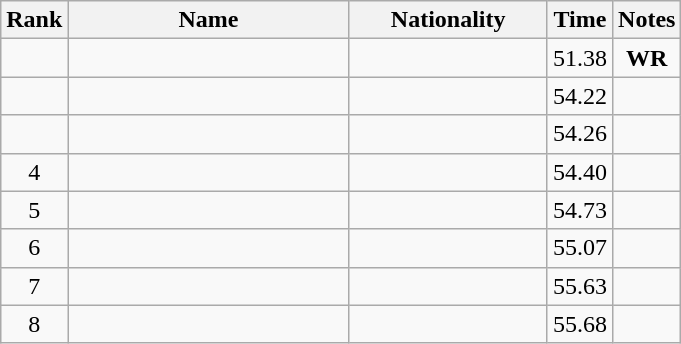<table class="wikitable sortable" style="text-align:center">
<tr>
<th>Rank</th>
<th style="width:180px">Name</th>
<th style="width:125px">Nationality</th>
<th>Time</th>
<th>Notes</th>
</tr>
<tr>
<td></td>
<td style="text-align:left;"></td>
<td style="text-align:left;"></td>
<td>51.38</td>
<td><strong>WR</strong></td>
</tr>
<tr>
<td></td>
<td style="text-align:left;"></td>
<td style="text-align:left;"></td>
<td>54.22</td>
<td></td>
</tr>
<tr>
<td></td>
<td style="text-align:left;"></td>
<td style="text-align:left;"></td>
<td>54.26</td>
<td></td>
</tr>
<tr>
<td>4</td>
<td style="text-align:left;"></td>
<td style="text-align:left;"></td>
<td>54.40</td>
<td></td>
</tr>
<tr>
<td>5</td>
<td style="text-align:left;"></td>
<td style="text-align:left;"></td>
<td>54.73</td>
<td></td>
</tr>
<tr>
<td>6</td>
<td style="text-align:left;"></td>
<td style="text-align:left;"></td>
<td>55.07</td>
<td></td>
</tr>
<tr>
<td>7</td>
<td style="text-align:left;"></td>
<td style="text-align:left;"></td>
<td>55.63</td>
<td></td>
</tr>
<tr>
<td>8</td>
<td style="text-align:left;"></td>
<td style="text-align:left;"></td>
<td>55.68</td>
<td></td>
</tr>
</table>
